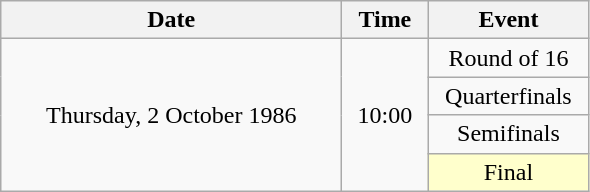<table class = "wikitable" style="text-align:center;">
<tr>
<th width=220>Date</th>
<th width=50>Time</th>
<th width=100>Event</th>
</tr>
<tr>
<td rowspan=4>Thursday, 2 October 1986</td>
<td rowspan=4>10:00</td>
<td>Round of 16</td>
</tr>
<tr>
<td>Quarterfinals</td>
</tr>
<tr>
<td>Semifinals</td>
</tr>
<tr>
<td bgcolor=ffffcc>Final</td>
</tr>
</table>
